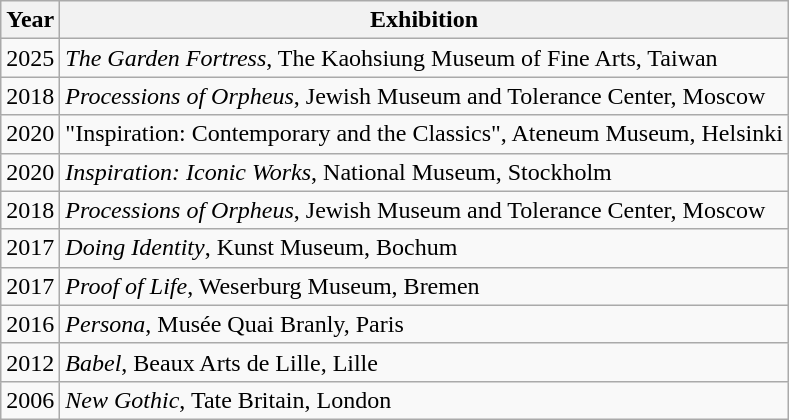<table class="wikitable">
<tr>
<th>Year</th>
<th>Exhibition</th>
</tr>
<tr>
<td>2025</td>
<td><em>The Garden Fortress</em>, The Kaohsiung Museum of Fine Arts, Taiwan</td>
</tr>
<tr>
<td>2018</td>
<td><em>Processions of Orpheus</em>, Jewish Museum and Tolerance Center, Moscow</td>
</tr>
<tr>
<td>2020</td>
<td>"Inspiration: Contemporary and the Classics", Ateneum Museum, Helsinki</td>
</tr>
<tr>
<td>2020</td>
<td><em>Inspiration: Iconic Works</em>, National Museum, Stockholm</td>
</tr>
<tr>
<td>2018</td>
<td><em>Processions of Orpheus</em>, Jewish Museum and Tolerance Center, Moscow</td>
</tr>
<tr>
<td>2017</td>
<td><em>Doing Identity</em>, Kunst Museum, Bochum</td>
</tr>
<tr>
<td>2017</td>
<td><em>Proof of Life</em>, Weserburg Museum, Bremen</td>
</tr>
<tr>
<td>2016</td>
<td><em>Persona</em>, Musée Quai Branly, Paris</td>
</tr>
<tr>
<td>2012</td>
<td><em>Babel</em>, Beaux Arts de Lille, Lille</td>
</tr>
<tr>
<td>2006</td>
<td><em>New Gothic</em>, Tate Britain, London</td>
</tr>
</table>
